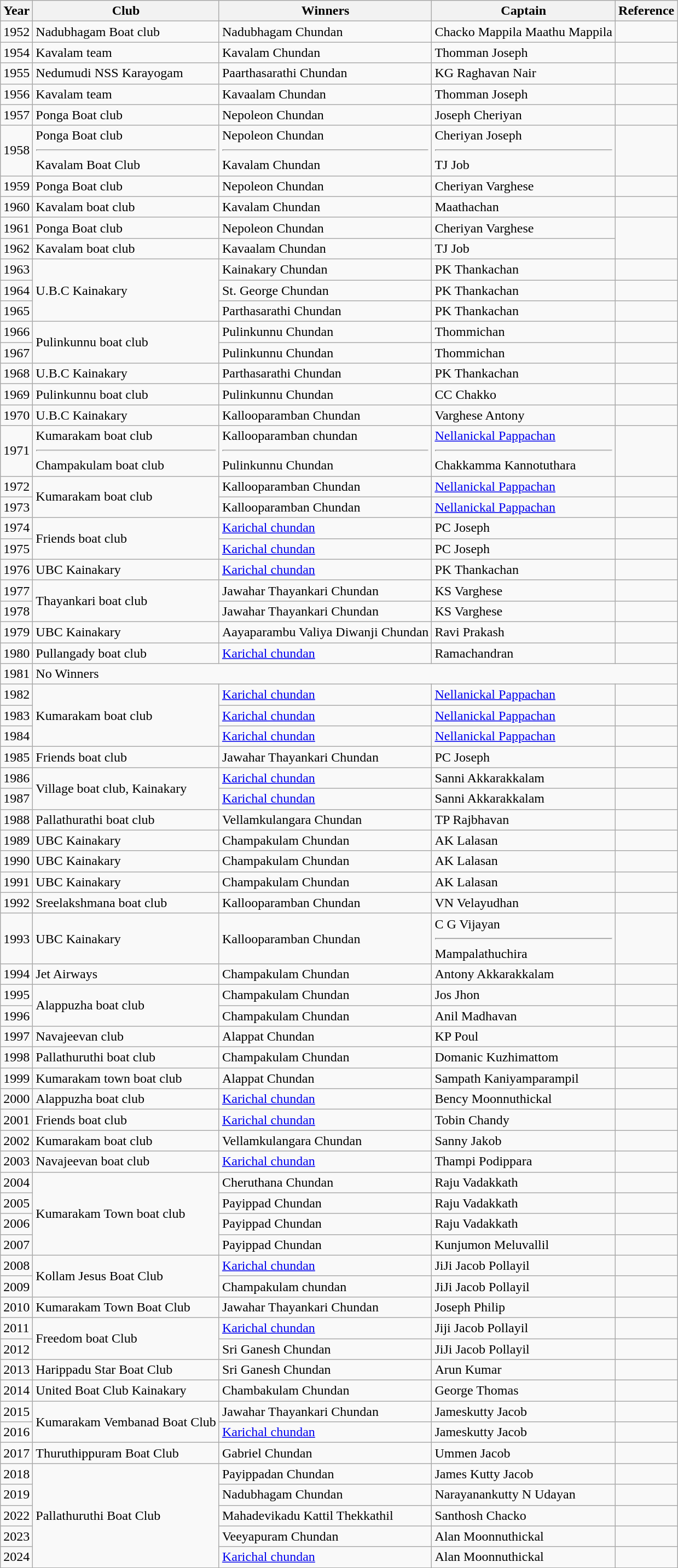<table class="wikitable sortable"}>
<tr>
<th align = "center" bgcolor = "#FFD700">Year</th>
<th align = "center" bgcolor = "#FFD700">Club</th>
<th align = "center" bgcolor = "#FFD700">Winners</th>
<th align = "center" bgcolor = "#FFD700">Captain</th>
<th align = "center" bgcolor = "#FFD700">Reference</th>
</tr>
<tr>
<td>1952</td>
<td>Nadubhagam Boat club</td>
<td>Nadubhagam Chundan</td>
<td>Chacko Mappila Maathu Mappila</td>
<td></td>
</tr>
<tr>
<td>1954</td>
<td>Kavalam team</td>
<td>Kavalam Chundan</td>
<td>Thomman Joseph</td>
<td></td>
</tr>
<tr>
<td>1955</td>
<td>Nedumudi NSS Karayogam</td>
<td>Paarthasarathi Chundan</td>
<td>KG Raghavan Nair</td>
<td></td>
</tr>
<tr>
<td>1956</td>
<td>Kavalam team</td>
<td>Kavaalam Chundan</td>
<td>Thomman Joseph</td>
<td></td>
</tr>
<tr>
<td>1957</td>
<td>Ponga Boat club</td>
<td>Nepoleon Chundan</td>
<td>Joseph Cheriyan</td>
<td></td>
</tr>
<tr>
<td>1958</td>
<td>Ponga Boat club  <hr> Kavalam Boat Club</td>
<td>Nepoleon Chundan <hr> Kavalam Chundan</td>
<td>Cheriyan Joseph <hr> TJ Job</td>
<td></td>
</tr>
<tr>
<td>1959</td>
<td>Ponga Boat club</td>
<td>Nepoleon Chundan</td>
<td>Cheriyan Varghese</td>
<td></td>
</tr>
<tr>
<td>1960</td>
<td>Kavalam boat club</td>
<td>Kavalam Chundan</td>
<td>Maathachan</td>
<td></td>
</tr>
<tr>
<td>1961</td>
<td>Ponga Boat club</td>
<td>Nepoleon Chundan</td>
<td>Cheriyan Varghese</td>
</tr>
<tr>
<td>1962</td>
<td>Kavalam boat club</td>
<td>Kavaalam Chundan</td>
<td>TJ Job</td>
</tr>
<tr>
<td>1963</td>
<td rowspan="3">U.B.C Kainakary</td>
<td>Kainakary Chundan</td>
<td>PK Thankachan</td>
<td></td>
</tr>
<tr>
<td>1964</td>
<td>St. George Chundan</td>
<td>PK Thankachan</td>
<td></td>
</tr>
<tr>
<td>1965</td>
<td>Parthasarathi Chundan</td>
<td>PK Thankachan</td>
<td></td>
</tr>
<tr>
<td>1966</td>
<td rowspan="2">Pulinkunnu boat club</td>
<td>Pulinkunnu Chundan</td>
<td>Thommichan</td>
</tr>
<tr>
<td>1967</td>
<td>Pulinkunnu Chundan</td>
<td>Thommichan</td>
<td></td>
</tr>
<tr>
<td>1968</td>
<td>U.B.C Kainakary</td>
<td>Parthasarathi Chundan</td>
<td>PK Thankachan</td>
<td></td>
</tr>
<tr>
<td>1969</td>
<td>Pulinkunnu boat club</td>
<td>Pulinkunnu Chundan</td>
<td>CC Chakko</td>
<td></td>
</tr>
<tr>
<td>1970</td>
<td>U.B.C Kainakary</td>
<td>Kallooparamban Chundan</td>
<td>Varghese Antony</td>
<td></td>
</tr>
<tr>
<td>1971</td>
<td>Kumarakam boat club <hr>Champakulam boat club</td>
<td>Kallooparamban chundan  <hr> Pulinkunnu Chundan</td>
<td><a href='#'>Nellanickal Pappachan</a> <hr> Chakkamma Kannotuthara</td>
<td></td>
</tr>
<tr>
<td>1972</td>
<td rowspan="2">Kumarakam boat club</td>
<td>Kallooparamban Chundan</td>
<td><a href='#'>Nellanickal Pappachan</a></td>
<td></td>
</tr>
<tr>
<td>1973</td>
<td>Kallooparamban Chundan</td>
<td><a href='#'>Nellanickal Pappachan</a></td>
<td></td>
</tr>
<tr>
<td>1974</td>
<td rowspan="2">Friends boat club</td>
<td><a href='#'>Karichal chundan</a></td>
<td>PC Joseph</td>
<td></td>
</tr>
<tr>
<td>1975</td>
<td><a href='#'>Karichal chundan</a></td>
<td>PC Joseph</td>
<td></td>
</tr>
<tr>
<td>1976</td>
<td>UBC Kainakary</td>
<td><a href='#'>Karichal chundan</a></td>
<td>PK Thankachan</td>
<td></td>
</tr>
<tr>
<td>1977</td>
<td rowspan="2">Thayankari boat club</td>
<td>Jawahar Thayankari Chundan</td>
<td>KS Varghese</td>
<td></td>
</tr>
<tr>
<td>1978</td>
<td>Jawahar Thayankari Chundan</td>
<td>KS Varghese</td>
<td></td>
</tr>
<tr>
<td>1979</td>
<td>UBC Kainakary</td>
<td>Aayaparambu Valiya Diwanji Chundan</td>
<td>Ravi Prakash</td>
<td></td>
</tr>
<tr>
<td>1980</td>
<td>Pullangady boat club</td>
<td><a href='#'>Karichal chundan</a></td>
<td>Ramachandran</td>
<td></td>
</tr>
<tr>
<td>1981</td>
<td Colspan=4>No Winners</td>
</tr>
<tr>
<td>1982</td>
<td rowspan="3">Kumarakam boat club</td>
<td><a href='#'>Karichal chundan</a></td>
<td><a href='#'>Nellanickal Pappachan</a></td>
<td></td>
</tr>
<tr>
<td>1983</td>
<td><a href='#'>Karichal chundan</a></td>
<td><a href='#'>Nellanickal Pappachan</a></td>
</tr>
<tr>
<td>1984</td>
<td><a href='#'>Karichal chundan</a></td>
<td><a href='#'>Nellanickal Pappachan</a></td>
<td></td>
</tr>
<tr>
<td>1985</td>
<td>Friends boat club</td>
<td>Jawahar Thayankari Chundan</td>
<td>PC Joseph</td>
<td></td>
</tr>
<tr>
<td>1986</td>
<td rowspan="2">Village boat club, Kainakary</td>
<td><a href='#'>Karichal chundan</a></td>
<td>Sanni Akkarakkalam</td>
<td></td>
</tr>
<tr>
<td>1987</td>
<td><a href='#'>Karichal chundan</a></td>
<td>Sanni Akkarakkalam</td>
<td></td>
</tr>
<tr>
<td>1988</td>
<td>Pallathurathi boat club</td>
<td>Vellamkulangara Chundan</td>
<td>TP Rajbhavan</td>
</tr>
<tr>
<td>1989</td>
<td>UBC Kainakary</td>
<td>Champakulam Chundan</td>
<td>AK Lalasan</td>
<td></td>
</tr>
<tr>
<td>1990</td>
<td>UBC Kainakary</td>
<td>Champakulam Chundan</td>
<td>AK Lalasan</td>
<td></td>
</tr>
<tr>
<td>1991</td>
<td>UBC Kainakary</td>
<td>Champakulam Chundan</td>
<td>AK Lalasan</td>
<td></td>
</tr>
<tr>
<td>1992</td>
<td>Sreelakshmana boat club</td>
<td>Kallooparamban Chundan</td>
<td>VN Velayudhan</td>
<td></td>
</tr>
<tr>
<td>1993</td>
<td>UBC Kainakary</td>
<td>Kallooparamban Chundan</td>
<td>C G Vijayan <hr>Mampalathuchira</td>
<td></td>
</tr>
<tr>
<td>1994</td>
<td>Jet Airways</td>
<td>Champakulam Chundan</td>
<td>Antony Akkarakkalam</td>
<td></td>
</tr>
<tr>
<td>1995</td>
<td rowspan="2">Alappuzha boat club</td>
<td>Champakulam Chundan</td>
<td>Jos Jhon</td>
<td></td>
</tr>
<tr>
<td>1996</td>
<td>Champakulam Chundan</td>
<td>Anil Madhavan</td>
<td></td>
</tr>
<tr>
<td>1997</td>
<td>Navajeevan club</td>
<td>Alappat Chundan</td>
<td>KP Poul</td>
</tr>
<tr>
<td>1998</td>
<td>Pallathuruthi boat club</td>
<td>Champakulam Chundan</td>
<td>Domanic Kuzhimattom</td>
<td></td>
</tr>
<tr>
<td>1999</td>
<td>Kumarakam town boat club</td>
<td>Alappat Chundan</td>
<td>Sampath Kaniyamparampil</td>
<td></td>
</tr>
<tr>
<td>2000</td>
<td>Alappuzha boat club</td>
<td><a href='#'>Karichal chundan</a></td>
<td>Bency Moonnuthickal</td>
<td></td>
</tr>
<tr>
<td>2001</td>
<td>Friends boat club</td>
<td><a href='#'>Karichal chundan</a></td>
<td>Tobin Chandy</td>
<td></td>
</tr>
<tr>
<td>2002</td>
<td>Kumarakam boat club</td>
<td>Vellamkulangara Chundan</td>
<td>Sanny Jakob</td>
<td></td>
</tr>
<tr>
<td>2003</td>
<td>Navajeevan boat club</td>
<td><a href='#'>Karichal chundan</a></td>
<td>Thampi Podippara</td>
<td></td>
</tr>
<tr>
<td>2004</td>
<td rowspan="4">Kumarakam Town boat club</td>
<td>Cheruthana Chundan</td>
<td>Raju Vadakkath</td>
<td></td>
</tr>
<tr>
<td>2005</td>
<td>Payippad Chundan</td>
<td>Raju Vadakkath</td>
<td></td>
</tr>
<tr>
<td>2006</td>
<td>Payippad Chundan</td>
<td>Raju Vadakkath</td>
<td></td>
</tr>
<tr>
<td>2007</td>
<td>Payippad Chundan</td>
<td>Kunjumon Meluvallil</td>
<td></td>
</tr>
<tr>
<td>2008</td>
<td rowspan="2">Kollam Jesus Boat Club</td>
<td><a href='#'>Karichal chundan</a></td>
<td>JiJi Jacob Pollayil</td>
<td></td>
</tr>
<tr>
<td>2009</td>
<td>Champakulam chundan</td>
<td>JiJi Jacob Pollayil</td>
<td></td>
</tr>
<tr>
<td>2010</td>
<td>Kumarakam Town Boat Club</td>
<td>Jawahar Thayankari Chundan</td>
<td>Joseph Philip</td>
<td></td>
</tr>
<tr>
<td>2011</td>
<td rowspan="2">Freedom boat Club</td>
<td><a href='#'>Karichal chundan</a></td>
<td>Jiji Jacob Pollayil</td>
<td></td>
</tr>
<tr>
<td>2012</td>
<td>Sri Ganesh Chundan</td>
<td>JiJi Jacob Pollayil</td>
<td></td>
</tr>
<tr>
<td>2013</td>
<td>Harippadu Star Boat Club</td>
<td>Sri Ganesh Chundan</td>
<td>Arun Kumar</td>
<td></td>
</tr>
<tr>
<td>2014</td>
<td>United Boat Club Kainakary</td>
<td>Chambakulam Chundan</td>
<td>George Thomas</td>
<td></td>
</tr>
<tr>
<td>2015</td>
<td rowspan="2">Kumarakam Vembanad Boat Club</td>
<td>Jawahar Thayankari Chundan</td>
<td>Jameskutty Jacob</td>
<td></td>
</tr>
<tr>
<td>2016</td>
<td><a href='#'>Karichal chundan</a></td>
<td>Jameskutty Jacob</td>
<td></td>
</tr>
<tr>
<td>2017</td>
<td>Thuruthippuram Boat Club</td>
<td>Gabriel Chundan</td>
<td>Ummen Jacob</td>
<td></td>
</tr>
<tr>
<td>2018</td>
<td rowspan="5">Pallathuruthi Boat Club</td>
<td>Payippadan Chundan</td>
<td>James Kutty Jacob</td>
<td></td>
</tr>
<tr>
<td>2019</td>
<td>Nadubhagam Chundan</td>
<td>Narayanankutty N Udayan</td>
<td></td>
</tr>
<tr>
<td>2022</td>
<td>Mahadevikadu Kattil Thekkathil</td>
<td>Santhosh Chacko</td>
</tr>
<tr>
<td>2023</td>
<td>Veeyapuram Chundan</td>
<td>Alan Moonnuthickal</td>
<td></td>
</tr>
<tr>
<td>2024</td>
<td><a href='#'>Karichal chundan</a></td>
<td>Alan Moonnuthickal</td>
</tr>
</table>
